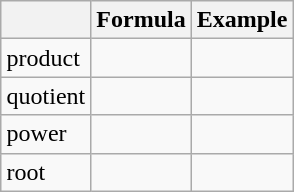<table class="wikitable" style="margin:1em auto;">
<tr>
<th></th>
<th>Formula</th>
<th>Example</th>
</tr>
<tr>
<td>product</td>
<td><cite></cite></td>
<td></td>
</tr>
<tr>
<td>quotient</td>
<td></td>
<td></td>
</tr>
<tr>
<td>power</td>
<td><cite></cite></td>
<td></td>
</tr>
<tr>
<td>root</td>
<td></td>
<td></td>
</tr>
</table>
